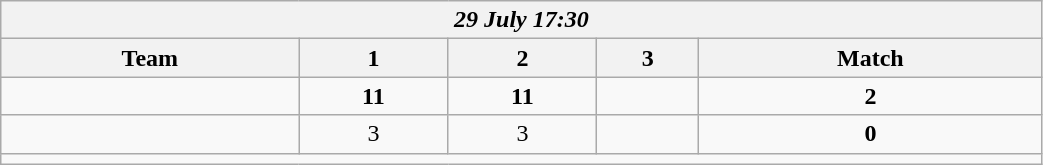<table class=wikitable style="text-align:center; width: 55%">
<tr>
<th colspan=10><em>29 July 17:30</em></th>
</tr>
<tr>
<th>Team</th>
<th>1</th>
<th>2</th>
<th>3</th>
<th>Match</th>
</tr>
<tr>
<td align=left><strong><br></strong></td>
<td><strong>11</strong></td>
<td><strong>11</strong></td>
<td></td>
<td><strong>2</strong></td>
</tr>
<tr>
<td align=left><br></td>
<td>3</td>
<td>3</td>
<td></td>
<td><strong>0</strong></td>
</tr>
<tr>
<td colspan=10></td>
</tr>
</table>
